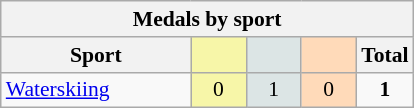<table class="wikitable" style="font-size:90%; text-align:center;">
<tr>
<th colspan="5">Medals by sport</th>
</tr>
<tr>
<th width="120">Sport</th>
<th scope="col" width="30" style="background:#F7F6A8;"></th>
<th scope="col" width="30" style="background:#DCE5E5;"></th>
<th scope="col" width="30" style="background:#FFDAB9;"></th>
<th width="30">Total</th>
</tr>
<tr>
<td align="left"><a href='#'>Waterskiing</a></td>
<td style="background:#F7F6A8;">0</td>
<td style="background:#DCE5E5;">1</td>
<td style="background:#FFDAB9;">0</td>
<td><strong>1</strong></td>
</tr>
</table>
